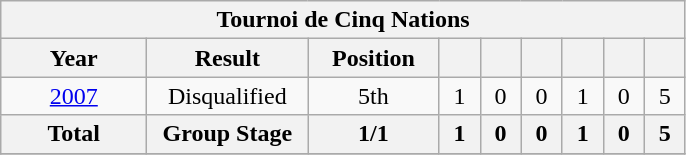<table class="wikitable" style="text-align:center;">
<tr>
<th colspan="9">Tournoi de Cinq Nations</th>
</tr>
<tr>
<th style="width:90px;">Year</th>
<th style="width:100px;">Result</th>
<th style="width:80px;">Position</th>
<th style="width:20px;"></th>
<th style="width:20px;"></th>
<th style="width:20px;"></th>
<th style="width:20px;"></th>
<th style="width:20px;"></th>
<th style="width:20px;"></th>
</tr>
<tr>
<td> <a href='#'>2007</a></td>
<td>Disqualified</td>
<td>5th</td>
<td>1</td>
<td>0</td>
<td>0</td>
<td>1</td>
<td>0</td>
<td>5</td>
</tr>
<tr>
<th>Total</th>
<th>Group Stage</th>
<th>1/1</th>
<th>1</th>
<th>0</th>
<th>0</th>
<th>1</th>
<th>0</th>
<th>5</th>
</tr>
<tr>
</tr>
</table>
